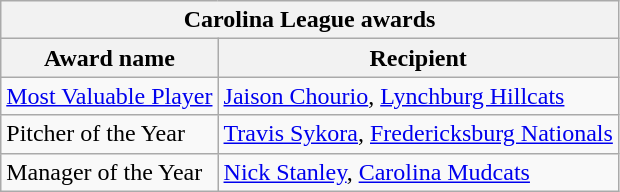<table class="wikitable">
<tr>
<th colspan="2">Carolina League awards</th>
</tr>
<tr>
<th>Award name</th>
<th>Recipient</th>
</tr>
<tr>
<td><a href='#'>Most Valuable Player</a></td>
<td><a href='#'>Jaison Chourio</a>, <a href='#'>Lynchburg Hillcats</a></td>
</tr>
<tr>
<td>Pitcher of the Year</td>
<td><a href='#'>Travis Sykora</a>, <a href='#'>Fredericksburg Nationals</a></td>
</tr>
<tr>
<td>Manager of the Year</td>
<td><a href='#'>Nick Stanley</a>, <a href='#'>Carolina Mudcats</a></td>
</tr>
</table>
